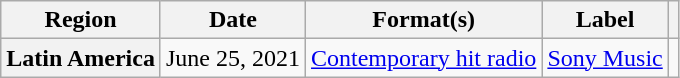<table class="wikitable plainrowheaders" border="1">
<tr>
<th scope="col">Region</th>
<th scope="col">Date</th>
<th scope="col">Format(s)</th>
<th scope="col">Label</th>
<th scope="col"></th>
</tr>
<tr>
<th scope="row">Latin America</th>
<td>June 25, 2021</td>
<td><a href='#'>Contemporary hit radio</a></td>
<td><a href='#'>Sony Music</a></td>
<td style="text-align:center;"></td>
</tr>
</table>
